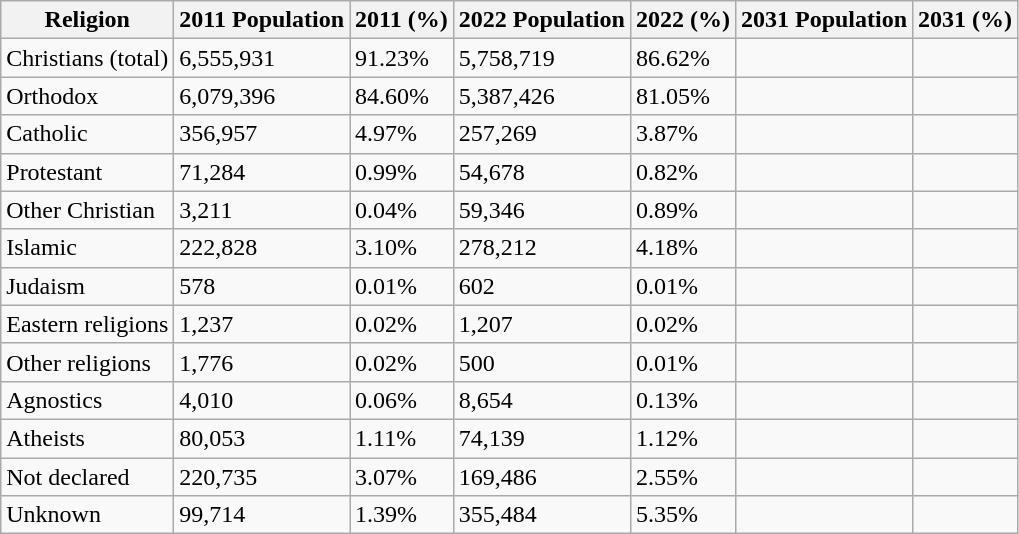<table class="wikitable">
<tr>
<th>Religion</th>
<th>2011 Population</th>
<th>2011 (%)</th>
<th>2022 Population</th>
<th>2022 (%)</th>
<th>2031 Population</th>
<th>2031 (%)</th>
</tr>
<tr>
<td>Christians (total)</td>
<td>6,555,931</td>
<td>91.23%</td>
<td>5,758,719</td>
<td>86.62%</td>
<td></td>
<td></td>
</tr>
<tr>
<td>Orthodox</td>
<td>6,079,396</td>
<td>84.60%</td>
<td>5,387,426</td>
<td>81.05%</td>
<td></td>
<td></td>
</tr>
<tr>
<td>Catholic</td>
<td>356,957</td>
<td>4.97%</td>
<td>257,269</td>
<td>3.87%</td>
<td></td>
<td></td>
</tr>
<tr>
<td>Protestant</td>
<td>71,284</td>
<td>0.99%</td>
<td>54,678</td>
<td>0.82%</td>
<td></td>
<td></td>
</tr>
<tr>
<td>Other Christian</td>
<td>3,211</td>
<td>0.04%</td>
<td>59,346</td>
<td>0.89%</td>
<td></td>
<td></td>
</tr>
<tr>
<td>Islamic</td>
<td>222,828</td>
<td>3.10%</td>
<td>278,212</td>
<td>4.18%</td>
<td></td>
<td></td>
</tr>
<tr>
<td>Judaism</td>
<td>578</td>
<td>0.01%</td>
<td>602</td>
<td>0.01%</td>
<td></td>
<td></td>
</tr>
<tr>
<td>Eastern religions</td>
<td>1,237</td>
<td>0.02%</td>
<td>1,207</td>
<td>0.02%</td>
<td></td>
<td></td>
</tr>
<tr>
<td>Other religions</td>
<td>1,776</td>
<td>0.02%</td>
<td>500</td>
<td>0.01%</td>
<td></td>
<td></td>
</tr>
<tr>
<td>Agnostics</td>
<td>4,010</td>
<td>0.06%</td>
<td>8,654</td>
<td>0.13%</td>
<td></td>
<td></td>
</tr>
<tr>
<td>Atheists</td>
<td>80,053</td>
<td>1.11%</td>
<td>74,139</td>
<td>1.12%</td>
<td></td>
<td></td>
</tr>
<tr>
<td>Not declared</td>
<td>220,735</td>
<td>3.07%</td>
<td>169,486</td>
<td>2.55%</td>
<td></td>
<td></td>
</tr>
<tr>
<td>Unknown</td>
<td>99,714</td>
<td>1.39%</td>
<td>355,484</td>
<td>5.35%</td>
<td></td>
<td></td>
</tr>
</table>
